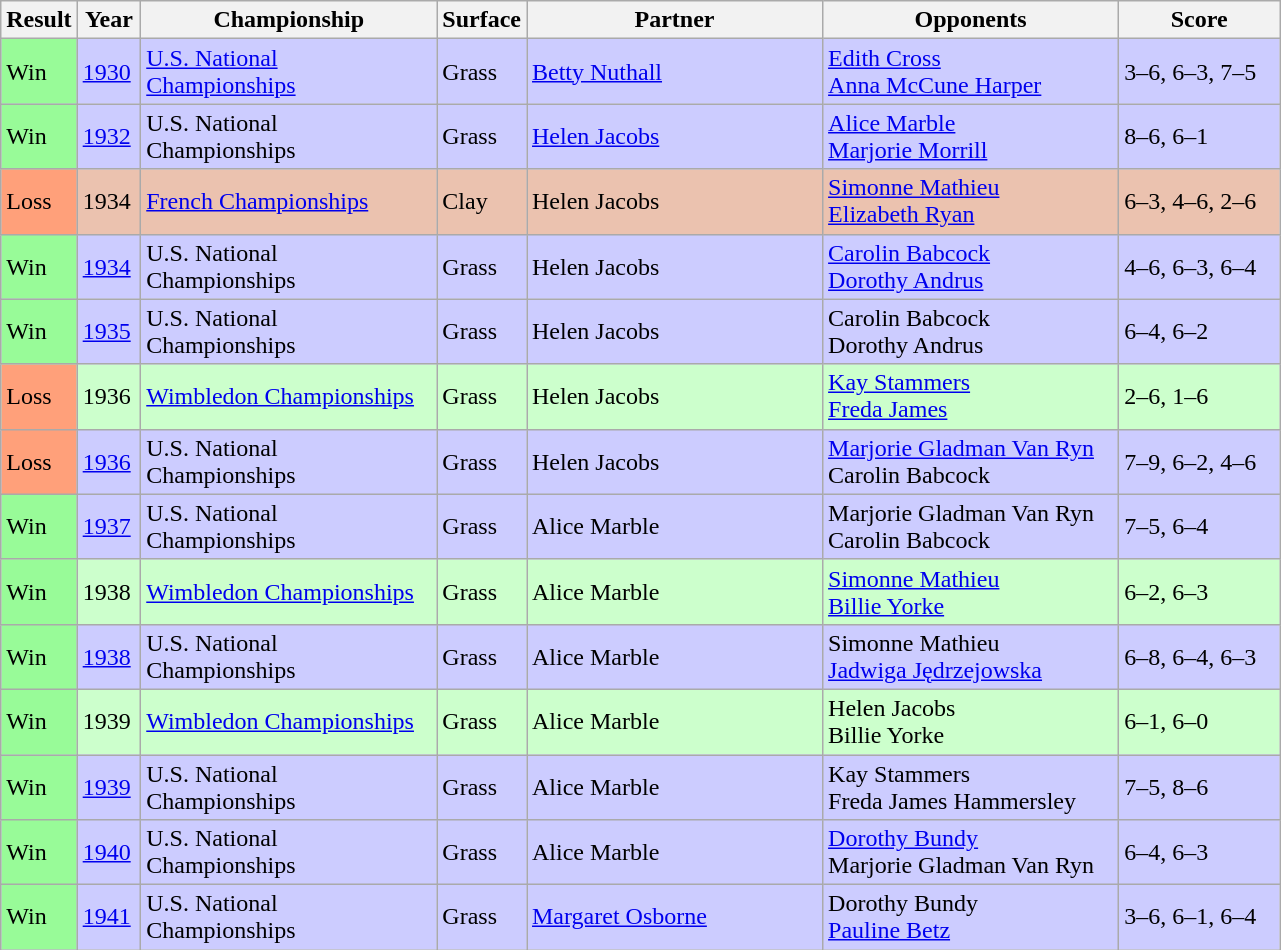<table class="sortable wikitable">
<tr>
<th style="width:40px">Result</th>
<th style="width:35px">Year</th>
<th style="width:190px">Championship</th>
<th style="width:50px">Surface</th>
<th style="width:190px">Partner</th>
<th style="width:190px">Opponents</th>
<th style="width:100px" class="unsortable">Score</th>
</tr>
<tr style="background:#ccf;">
<td style="background:#98fb98;">Win</td>
<td><a href='#'>1930</a></td>
<td><a href='#'>U.S. National Championships</a></td>
<td>Grass</td>
<td> <a href='#'>Betty Nuthall</a></td>
<td> <a href='#'>Edith Cross</a> <br>  <a href='#'>Anna McCune Harper</a></td>
<td>3–6, 6–3, 7–5</td>
</tr>
<tr style="background:#ccf;">
<td style="background:#98fb98;">Win</td>
<td><a href='#'>1932</a></td>
<td>U.S. National Championships</td>
<td>Grass</td>
<td> <a href='#'>Helen Jacobs</a></td>
<td> <a href='#'>Alice Marble</a> <br>  <a href='#'>Marjorie Morrill</a></td>
<td>8–6, 6–1</td>
</tr>
<tr style="background:#ebc2af;">
<td style="background:#ffa07a;">Loss</td>
<td>1934</td>
<td><a href='#'>French Championships</a></td>
<td>Clay</td>
<td> Helen Jacobs</td>
<td> <a href='#'>Simonne Mathieu</a> <br>  <a href='#'>Elizabeth Ryan</a></td>
<td>6–3, 4–6, 2–6</td>
</tr>
<tr style="background:#ccf;">
<td style="background:#98fb98;">Win</td>
<td><a href='#'>1934</a></td>
<td US Open (tennis)>U.S. National Championships</td>
<td>Grass</td>
<td> Helen Jacobs</td>
<td> <a href='#'>Carolin Babcock</a> <br>  <a href='#'>Dorothy Andrus</a></td>
<td>4–6, 6–3, 6–4</td>
</tr>
<tr style="background:#ccf;">
<td style="background:#98fb98;">Win</td>
<td><a href='#'>1935</a></td>
<td>U.S. National Championships</td>
<td>Grass</td>
<td> Helen Jacobs</td>
<td> Carolin Babcock <br>  Dorothy Andrus</td>
<td>6–4, 6–2</td>
</tr>
<tr style="background:#cfc;">
<td style="background:#ffa07a;">Loss</td>
<td>1936</td>
<td><a href='#'>Wimbledon Championships</a></td>
<td>Grass</td>
<td> Helen Jacobs</td>
<td> <a href='#'>Kay Stammers</a> <br>  <a href='#'>Freda James</a></td>
<td>2–6, 1–6</td>
</tr>
<tr style="background:#ccf;">
<td style="background:#ffa07a;">Loss</td>
<td><a href='#'>1936</a></td>
<td>U.S. National Championships</td>
<td>Grass</td>
<td> Helen Jacobs</td>
<td> <a href='#'>Marjorie Gladman Van Ryn</a> <br>  Carolin Babcock</td>
<td>7–9, 6–2, 4–6</td>
</tr>
<tr style="background:#ccf;">
<td style="background:#98fb98;">Win</td>
<td><a href='#'>1937</a></td>
<td>U.S. National Championships</td>
<td>Grass</td>
<td> Alice Marble</td>
<td> Marjorie Gladman Van Ryn <br>  Carolin Babcock</td>
<td>7–5, 6–4</td>
</tr>
<tr style="background:#cfc;">
<td style="background:#98fb98;">Win</td>
<td>1938</td>
<td><a href='#'>Wimbledon Championships</a></td>
<td>Grass</td>
<td> Alice Marble</td>
<td> <a href='#'>Simonne Mathieu</a> <br>  <a href='#'>Billie Yorke</a></td>
<td>6–2, 6–3</td>
</tr>
<tr style="background:#ccf;">
<td style="background:#98fb98;">Win</td>
<td><a href='#'>1938</a></td>
<td>U.S. National Championships</td>
<td>Grass</td>
<td> Alice Marble</td>
<td> Simonne Mathieu <br>  <a href='#'>Jadwiga Jędrzejowska</a></td>
<td>6–8, 6–4, 6–3</td>
</tr>
<tr style="background:#cfc;">
<td style="background:#98fb98;">Win</td>
<td>1939</td>
<td><a href='#'>Wimbledon Championships</a></td>
<td>Grass</td>
<td> Alice Marble</td>
<td> Helen Jacobs <br>  Billie Yorke</td>
<td>6–1, 6–0</td>
</tr>
<tr style="background:#ccf;">
<td style="background:#98fb98;">Win</td>
<td><a href='#'>1939</a></td>
<td>U.S. National Championships</td>
<td>Grass</td>
<td> Alice Marble</td>
<td> Kay Stammers <br>  Freda James Hammersley</td>
<td>7–5, 8–6</td>
</tr>
<tr style="background:#ccf;">
<td style="background:#98fb98;">Win</td>
<td><a href='#'>1940</a></td>
<td>U.S. National Championships</td>
<td>Grass</td>
<td> Alice Marble</td>
<td> <a href='#'>Dorothy Bundy</a> <br>  Marjorie Gladman Van Ryn</td>
<td>6–4, 6–3</td>
</tr>
<tr style="background:#ccf;">
<td style="background:#98fb98;">Win</td>
<td><a href='#'>1941</a></td>
<td>U.S. National Championships</td>
<td>Grass</td>
<td> <a href='#'>Margaret Osborne</a></td>
<td> Dorothy Bundy <br>  <a href='#'>Pauline Betz</a></td>
<td>3–6, 6–1, 6–4</td>
</tr>
</table>
